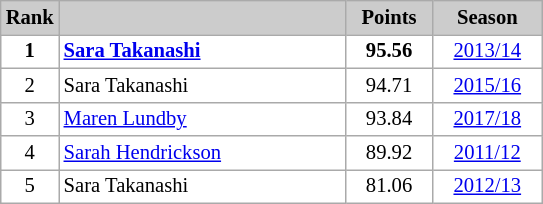<table class="wikitable plainrowheaders" style="background:#fff; font-size:86%; line-height:16px; border:grey solid 1px; border-collapse:collapse;">
<tr style="background:#ccc; text-align:center;">
<th style="background:#ccc;">Rank</th>
<th style="background:#ccc;" width="185"></th>
<th style="background:#ccc;" width="51">Points</th>
<th style="background:#ccc;" width="67">Season</th>
</tr>
<tr>
<td align=center><strong>1</strong></td>
<td> <strong><a href='#'>Sara Takanashi</a></strong></td>
<td align=center><strong>95.56</strong></td>
<td align=center><a href='#'>2013/14</a></td>
</tr>
<tr>
<td align=center>2</td>
<td> Sara Takanashi</td>
<td align=center>94.71</td>
<td align=center><a href='#'>2015/16</a></td>
</tr>
<tr>
<td align=center>3</td>
<td> <a href='#'>Maren Lundby</a></td>
<td align=center>93.84</td>
<td align=center><a href='#'>2017/18</a></td>
</tr>
<tr>
<td align=center>4</td>
<td> <a href='#'>Sarah Hendrickson</a></td>
<td align=center>89.92</td>
<td align=center><a href='#'>2011/12</a></td>
</tr>
<tr>
<td align=center>5</td>
<td> Sara Takanashi</td>
<td align=center>81.06</td>
<td align=center><a href='#'>2012/13</a></td>
</tr>
</table>
